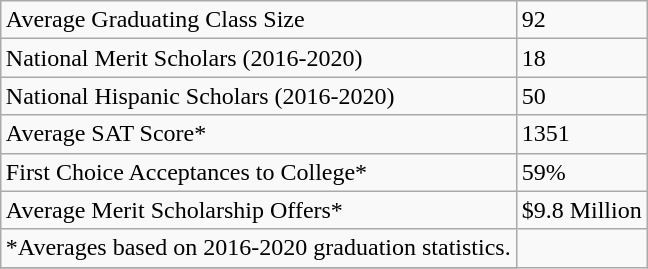<table style=float:RIGHT; "text-align:center; font-size:85%; margin-left:2em; margin:auto;" class="wikitable">
<tr>
<td>Average Graduating Class Size</td>
<td>92</td>
</tr>
<tr>
<td>National Merit Scholars (2016-2020)</td>
<td>18</td>
</tr>
<tr>
<td>National Hispanic Scholars (2016-2020)</td>
<td>50</td>
</tr>
<tr>
<td>Average SAT Score*</td>
<td>1351</td>
</tr>
<tr>
<td>First Choice Acceptances to College*</td>
<td>59%</td>
</tr>
<tr>
<td>Average Merit Scholarship Offers*</td>
<td>$9.8 Million</td>
</tr>
<tr>
<td>*Averages based on 2016-2020 graduation statistics.</td>
</tr>
<tr>
</tr>
</table>
